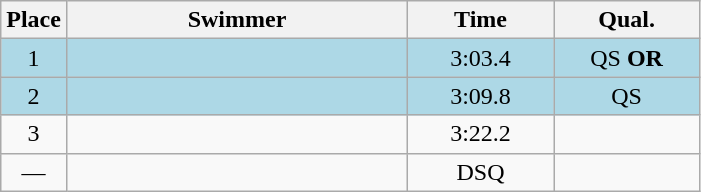<table class=wikitable style="text-align:center">
<tr>
<th>Place</th>
<th width=220>Swimmer</th>
<th width=90>Time</th>
<th width=90>Qual.</th>
</tr>
<tr bgcolor=lightblue>
<td>1</td>
<td align=left></td>
<td>3:03.4</td>
<td>QS <strong>OR</strong></td>
</tr>
<tr bgcolor=lightblue>
<td>2</td>
<td align=left></td>
<td>3:09.8</td>
<td>QS</td>
</tr>
<tr>
<td>3</td>
<td align=left></td>
<td>3:22.2</td>
<td></td>
</tr>
<tr>
<td>—</td>
<td align=left></td>
<td>DSQ</td>
<td></td>
</tr>
</table>
